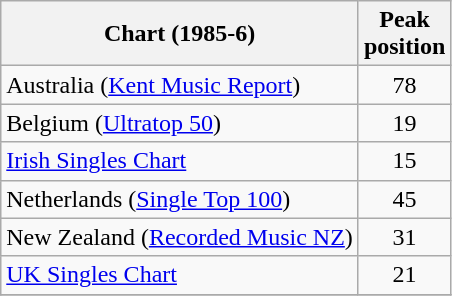<table class="wikitable sortable">
<tr>
<th>Chart (1985-6)</th>
<th>Peak<br>position</th>
</tr>
<tr>
<td>Australia (<a href='#'>Kent Music Report</a>)</td>
<td align="center">78</td>
</tr>
<tr>
<td align="left">Belgium (<a href='#'>Ultratop 50</a>)</td>
<td align="center">19</td>
</tr>
<tr>
<td><a href='#'>Irish Singles Chart</a></td>
<td align="center">15</td>
</tr>
<tr>
<td align="left">Netherlands (<a href='#'>Single Top 100</a>)</td>
<td align="center">45</td>
</tr>
<tr>
<td>New Zealand (<a href='#'>Recorded Music NZ</a>)</td>
<td align="center">31</td>
</tr>
<tr>
<td><a href='#'>UK Singles Chart</a></td>
<td align="center">21</td>
</tr>
<tr>
</tr>
</table>
